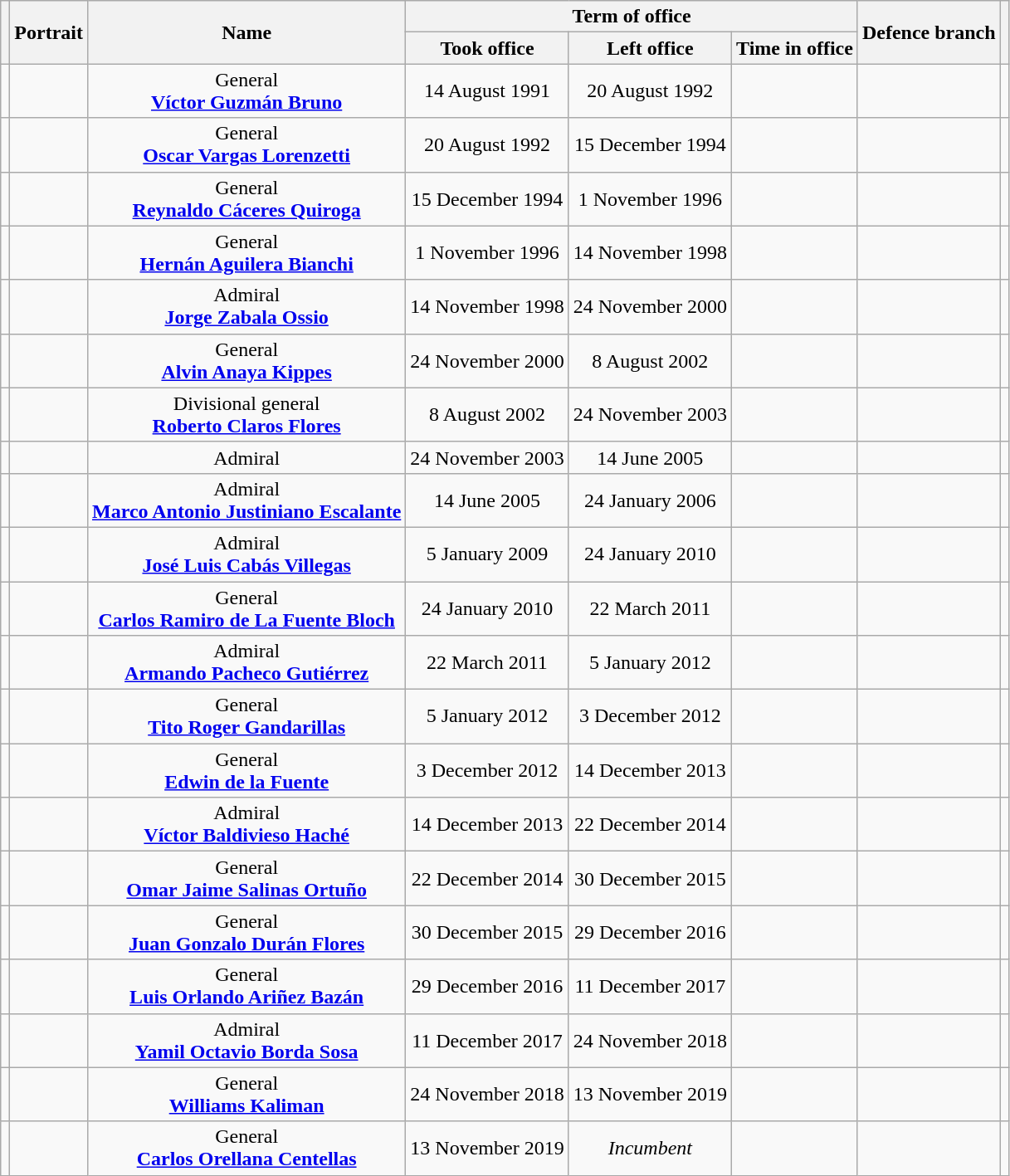<table class="wikitable" style="text-align:center">
<tr>
<th rowspan=2></th>
<th rowspan=2>Portrait</th>
<th rowspan=2>Name<br></th>
<th colspan=3>Term of office</th>
<th rowspan=2>Defence branch</th>
<th rowspan=2></th>
</tr>
<tr>
<th>Took office</th>
<th>Left office</th>
<th>Time in office</th>
</tr>
<tr>
<td></td>
<td></td>
<td>General<br><strong><a href='#'>Víctor Guzmán Bruno</a></strong></td>
<td>14 August 1991</td>
<td>20 August 1992</td>
<td></td>
<td></td>
<td></td>
</tr>
<tr>
<td></td>
<td></td>
<td>General<br><strong><a href='#'>Oscar Vargas Lorenzetti</a></strong></td>
<td>20 August 1992</td>
<td>15 December 1994</td>
<td></td>
<td></td>
<td></td>
</tr>
<tr>
<td></td>
<td></td>
<td>General<br><strong><a href='#'>Reynaldo Cáceres Quiroga</a></strong></td>
<td>15 December 1994</td>
<td>1 November 1996</td>
<td></td>
<td></td>
<td></td>
</tr>
<tr>
<td></td>
<td></td>
<td>General<br><strong><a href='#'>Hernán Aguilera Bianchi</a></strong></td>
<td>1 November 1996</td>
<td>14 November 1998</td>
<td></td>
<td></td>
<td></td>
</tr>
<tr>
<td></td>
<td></td>
<td>Admiral<br><strong><a href='#'>Jorge Zabala Ossio</a></strong></td>
<td>14 November 1998</td>
<td>24 November 2000</td>
<td></td>
<td></td>
<td></td>
</tr>
<tr>
<td></td>
<td></td>
<td>General<br><strong><a href='#'>Alvin Anaya Kippes</a></strong></td>
<td>24 November 2000</td>
<td>8 August 2002</td>
<td></td>
<td></td>
<td></td>
</tr>
<tr>
<td></td>
<td></td>
<td>Divisional general<br><strong><a href='#'>Roberto Claros Flores</a></strong><br></td>
<td>8 August 2002</td>
<td>24 November 2003</td>
<td></td>
<td></td>
<td></td>
</tr>
<tr>
<td></td>
<td></td>
<td>Admiral<br><strong></strong></td>
<td>24 November 2003</td>
<td>14 June 2005</td>
<td></td>
<td></td>
<td></td>
</tr>
<tr>
<td></td>
<td></td>
<td>Admiral<br><strong><a href='#'>Marco Antonio Justiniano Escalante</a></strong></td>
<td>14 June 2005</td>
<td>24 January 2006</td>
<td></td>
<td></td>
<td></td>
</tr>
<tr>
<td></td>
<td></td>
<td>Admiral<br><strong><a href='#'>José Luis Cabás Villegas</a></strong><br></td>
<td>5 January 2009</td>
<td>24 January 2010</td>
<td></td>
<td></td>
<td></td>
</tr>
<tr>
<td></td>
<td></td>
<td>General<br><strong><a href='#'>Carlos Ramiro de La Fuente Bloch</a></strong></td>
<td>24 January 2010</td>
<td>22 March 2011</td>
<td></td>
<td></td>
<td></td>
</tr>
<tr>
<td></td>
<td></td>
<td>Admiral<br><strong><a href='#'>Armando Pacheco Gutiérrez</a></strong></td>
<td>22 March 2011</td>
<td>5 January 2012</td>
<td></td>
<td></td>
<td></td>
</tr>
<tr>
<td></td>
<td></td>
<td>General<br><strong><a href='#'>Tito Roger Gandarillas</a></strong></td>
<td>5 January 2012</td>
<td>3 December 2012</td>
<td></td>
<td></td>
<td></td>
</tr>
<tr>
<td></td>
<td></td>
<td>General<br><strong><a href='#'>Edwin de la Fuente</a></strong></td>
<td>3 December 2012</td>
<td>14 December 2013</td>
<td></td>
<td></td>
<td></td>
</tr>
<tr>
<td></td>
<td></td>
<td>Admiral<br><strong><a href='#'>Víctor Baldivieso Haché</a></strong></td>
<td>14 December 2013</td>
<td>22 December 2014</td>
<td></td>
<td></td>
<td></td>
</tr>
<tr>
<td></td>
<td></td>
<td>General<br><strong><a href='#'>Omar Jaime Salinas Ortuño</a></strong></td>
<td>22 December 2014</td>
<td>30 December 2015</td>
<td></td>
<td></td>
<td></td>
</tr>
<tr>
<td></td>
<td></td>
<td>General<br><strong><a href='#'>Juan Gonzalo Durán Flores</a></strong></td>
<td>30 December 2015</td>
<td>29 December 2016</td>
<td></td>
<td></td>
<td></td>
</tr>
<tr>
<td></td>
<td></td>
<td>General<br><strong><a href='#'>Luis Orlando Ariñez Bazán</a></strong></td>
<td>29 December 2016</td>
<td>11 December 2017</td>
<td></td>
<td></td>
<td></td>
</tr>
<tr>
<td></td>
<td></td>
<td>Admiral<br><strong><a href='#'>Yamil Octavio Borda Sosa</a></strong></td>
<td>11 December 2017</td>
<td>24 November 2018</td>
<td></td>
<td></td>
<td></td>
</tr>
<tr>
<td></td>
<td></td>
<td>General<br><strong><a href='#'>Williams Kaliman</a></strong><br></td>
<td>24 November 2018</td>
<td>13 November 2019</td>
<td></td>
<td></td>
<td></td>
</tr>
<tr>
<td></td>
<td></td>
<td>General<br><strong><a href='#'>Carlos Orellana Centellas</a></strong></td>
<td>13 November 2019</td>
<td><em>Incumbent</em></td>
<td></td>
<td></td>
<td></td>
</tr>
</table>
